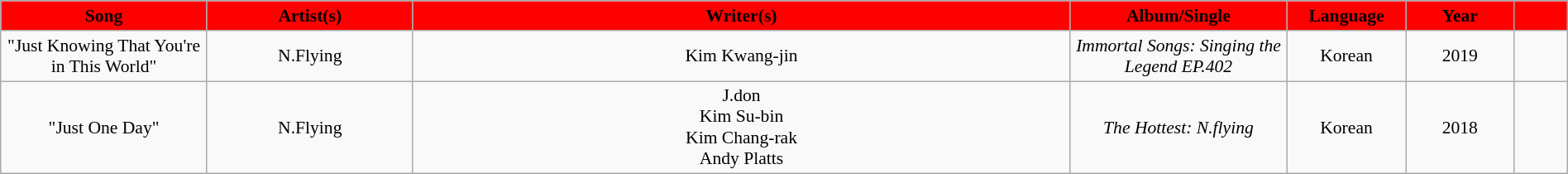<table class="wikitable" style="margin:0.5em auto; clear:both; font-size:.9em; text-align:center; width:100%">
<tr>
<th style="width:200px; background:#FF0000;">Song</th>
<th style="width:200px; background:#FF0000;">Artist(s)</th>
<th style="width:700px; background:#FF0000;">Writer(s)</th>
<th style="width:200px; background:#FF0000;">Album/Single</th>
<th style="width:100px; background:#FF0000;">Language</th>
<th style="width:100px; background:#FF0000;">Year</th>
<th style="width:50px;  background:#FF0000;"></th>
</tr>
<tr>
<td>"Just Knowing That You're in This World" </td>
<td>N.Flying</td>
<td>Kim Kwang-jin</td>
<td><em>Immortal Songs: Singing the Legend EP.402</em></td>
<td>Korean</td>
<td>2019</td>
<td></td>
</tr>
<tr>
<td>"Just One Day" </td>
<td>N.Flying</td>
<td>J.don <br> Kim Su-bin <br> Kim Chang-rak <br> Andy Platts</td>
<td><em>The Hottest: N.flying</em></td>
<td>Korean</td>
<td>2018</td>
<td></td>
</tr>
</table>
